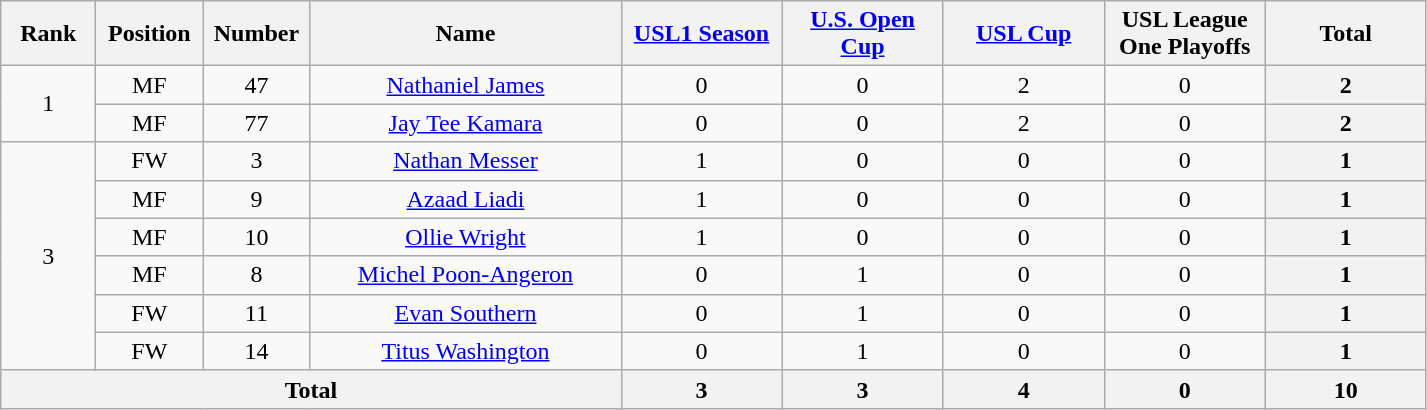<table class="wikitable" style="text-align:center;">
<tr>
<th style="width:56px;">Rank</th>
<th style="width:64px;">Position</th>
<th style="width:64px;">Number</th>
<th style="width:200px;">Name</th>
<th style="width:100px;"><a href='#'>USL1 Season</a></th>
<th style="width:100px;"><a href='#'>U.S. Open Cup</a></th>
<th style="width:100px;"><a href='#'>USL Cup</a></th>
<th style="width:100px;">USL League One Playoffs</th>
<th style="width:100px;">Total</th>
</tr>
<tr>
<td rowspan=2>1</td>
<td>MF</td>
<td>47</td>
<td> <a href='#'>Nathaniel James</a></td>
<td>0</td>
<td>0</td>
<td>2</td>
<td>0</td>
<th>2</th>
</tr>
<tr>
<td>MF</td>
<td>77</td>
<td> <a href='#'>Jay Tee Kamara</a></td>
<td>0</td>
<td>0</td>
<td>2</td>
<td>0</td>
<th>2</th>
</tr>
<tr>
<td rowspan=6>3</td>
<td>FW</td>
<td>3</td>
<td> <a href='#'>Nathan Messer</a></td>
<td>1</td>
<td>0</td>
<td>0</td>
<td>0</td>
<th>1</th>
</tr>
<tr>
<td>MF</td>
<td>9</td>
<td> <a href='#'>Azaad Liadi</a></td>
<td>1</td>
<td>0</td>
<td>0</td>
<td>0</td>
<th>1</th>
</tr>
<tr>
<td>MF</td>
<td>10</td>
<td> <a href='#'>Ollie Wright</a></td>
<td>1</td>
<td>0</td>
<td>0</td>
<td>0</td>
<th>1</th>
</tr>
<tr>
<td>MF</td>
<td>8</td>
<td> <a href='#'>Michel Poon-Angeron</a></td>
<td>0</td>
<td>1</td>
<td>0</td>
<td>0</td>
<th>1</th>
</tr>
<tr>
<td>FW</td>
<td>11</td>
<td> <a href='#'>Evan Southern</a></td>
<td>0</td>
<td>1</td>
<td>0</td>
<td>0</td>
<th>1</th>
</tr>
<tr>
<td>FW</td>
<td>14</td>
<td> <a href='#'>Titus Washington</a></td>
<td>0</td>
<td>1</td>
<td>0</td>
<td>0</td>
<th>1</th>
</tr>
<tr>
<th colspan="4">Total</th>
<th>3</th>
<th>3</th>
<th>4</th>
<th>0</th>
<th>10</th>
</tr>
</table>
